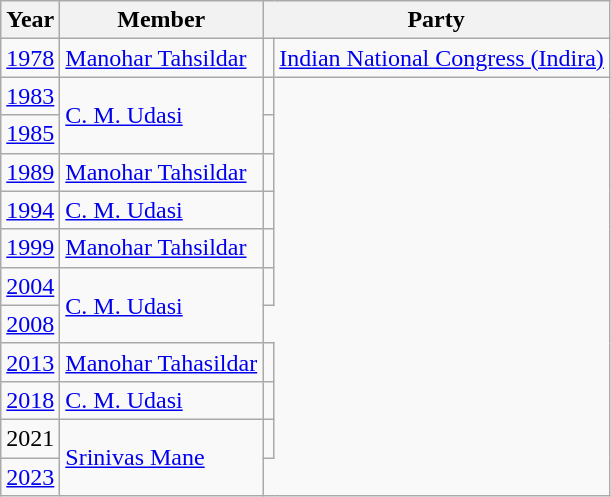<table class="wikitable sortable">
<tr>
<th>Year</th>
<th>Member</th>
<th colspan="2">Party</th>
</tr>
<tr>
<td><a href='#'>1978</a></td>
<td><a href='#'>Manohar Tahsildar</a></td>
<td bgcolor=></td>
<td><a href='#'>Indian National Congress (Indira)</a></td>
</tr>
<tr>
<td><a href='#'>1983</a></td>
<td rowspan=2><a href='#'>C. M. Udasi</a></td>
<td></td>
</tr>
<tr>
<td><a href='#'>1985</a></td>
<td></td>
</tr>
<tr>
<td><a href='#'>1989</a></td>
<td><a href='#'>Manohar Tahsildar</a></td>
<td></td>
</tr>
<tr>
<td><a href='#'>1994</a></td>
<td><a href='#'>C. M. Udasi</a></td>
<td></td>
</tr>
<tr>
<td><a href='#'>1999</a></td>
<td><a href='#'>Manohar Tahsildar</a></td>
<td></td>
</tr>
<tr>
<td><a href='#'>2004</a></td>
<td rowspan="2"><a href='#'>C. M. Udasi</a></td>
<td></td>
</tr>
<tr>
<td><a href='#'>2008</a></td>
</tr>
<tr>
<td><a href='#'>2013</a></td>
<td><a href='#'>Manohar Tahasildar</a></td>
<td></td>
</tr>
<tr>
<td><a href='#'>2018</a></td>
<td><a href='#'>C. M. Udasi</a></td>
<td></td>
</tr>
<tr>
<td>2021</td>
<td rowspan=2><a href='#'>Srinivas Mane</a></td>
<td></td>
</tr>
<tr>
<td><a href='#'>2023</a></td>
</tr>
</table>
